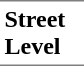<table border=0 cellspacing=0 cellpadding=3>
<tr>
<td style="border-bottom:solid 1px gray;border-top:solid 1px gray;" width=50 valign=top><strong>Street Level</strong></td>
</tr>
</table>
